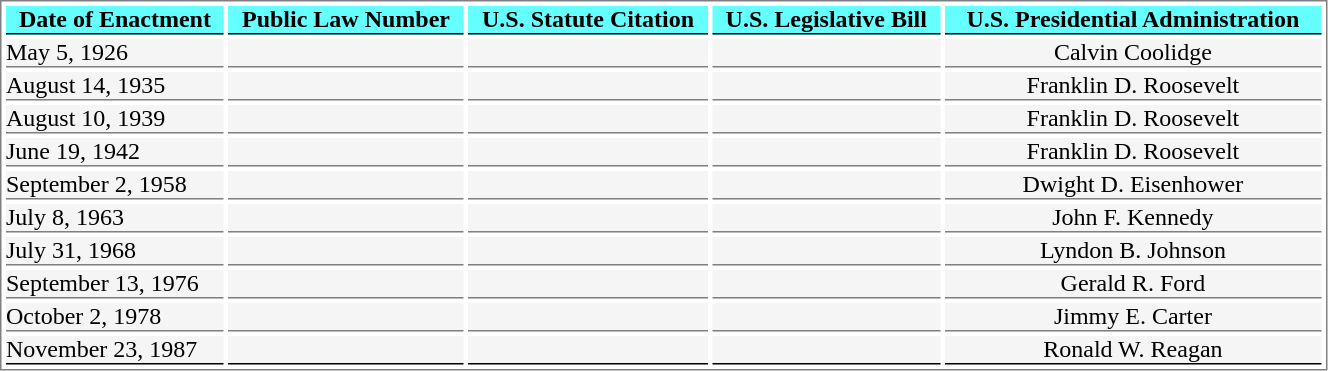<table style="border:1px solid gray; align:left; width:70%" cellspacing=3 cellpadding=0>
<tr style="font-weight:bold; text-align:center; background:#6FF; color:black;">
<th style=" border-bottom:1.5px solid black">Date of Enactment</th>
<th style=" border-bottom:1.5px solid black">Public Law Number</th>
<th style=" border-bottom:1.5px solid black">U.S. Statute Citation</th>
<th style=" border-bottom:1.5px solid black">U.S. Legislative Bill</th>
<th style=" border-bottom:1.5px solid black">U.S. Presidential Administration</th>
</tr>
<tr>
<td style="border-bottom:1px solid gray; background:#F5F5F5;">May 5, 1926</td>
<td style="border-bottom:1px solid gray; background:#F5F5F5; text-align:center;"></td>
<td style="border-bottom:1px solid gray; background:#F5F5F5; text-align:center;"></td>
<td style="border-bottom:1px solid gray; background:#F5F5F5; text-align:center;"></td>
<td style="border-bottom:1px solid gray; background:#F5F5F5; text-align:center;">Calvin Coolidge</td>
</tr>
<tr>
<td style="border-bottom:1px solid gray; background:#F5F5F5;">August 14, 1935</td>
<td style="border-bottom:1px solid gray; background:#F5F5F5; text-align:center;"></td>
<td style="border-bottom:1px solid gray; background:#F5F5F5; text-align:center;"></td>
<td style="border-bottom:1px solid gray; background:#F5F5F5; text-align:center;"></td>
<td style="border-bottom:1px solid gray; background:#F5F5F5; text-align:center;">Franklin D. Roosevelt</td>
</tr>
<tr>
<td style="border-bottom:1px solid gray; background:#F5F5F5;">August 10, 1939</td>
<td style="border-bottom:1px solid gray; background:#F5F5F5; text-align:center;"></td>
<td style="border-bottom:1px solid gray; background:#F5F5F5; text-align:center;"></td>
<td style="border-bottom:1px solid gray; background:#F5F5F5; text-align:center;"></td>
<td style="border-bottom:1px solid gray; background:#F5F5F5; text-align:center;">Franklin D. Roosevelt</td>
</tr>
<tr>
<td style="border-bottom:1px solid gray; background:#F5F5F5;">June 19, 1942</td>
<td style="border-bottom:1px solid gray; background:#F5F5F5; text-align:center;"></td>
<td style="border-bottom:1px solid gray; background:#F5F5F5; text-align:center;"></td>
<td style="border-bottom:1px solid gray; background:#F5F5F5; text-align:center;"></td>
<td style="border-bottom:1px solid gray; background:#F5F5F5; text-align:center;">Franklin D. Roosevelt</td>
</tr>
<tr>
<td style="border-bottom:1px solid gray; background:#F5F5F5;">September 2, 1958</td>
<td style="border-bottom:1px solid gray; background:#F5F5F5; text-align:center;"></td>
<td style="border-bottom:1px solid gray; background:#F5F5F5; text-align:center;"></td>
<td style="border-bottom:1px solid gray; background:#F5F5F5; text-align:center;"></td>
<td style="border-bottom:1px solid gray; background:#F5F5F5; text-align:center;">Dwight D. Eisenhower</td>
</tr>
<tr>
<td style="border-bottom:1px solid gray; background:#F5F5F5;">July 8, 1963</td>
<td style="border-bottom:1px solid gray; background:#F5F5F5; text-align:center;"></td>
<td style="border-bottom:1px solid gray; background:#F5F5F5; text-align:center;"></td>
<td style="border-bottom:1px solid gray; background:#F5F5F5; text-align:center;"></td>
<td style="border-bottom:1px solid gray; background:#F5F5F5; text-align:center;">John F. Kennedy</td>
</tr>
<tr>
<td style="border-bottom:1px solid gray; background:#F5F5F5;">July 31, 1968</td>
<td style="border-bottom:1px solid gray; background:#F5F5F5; text-align:center;"></td>
<td style="border-bottom:1px solid gray; background:#F5F5F5; text-align:center;"></td>
<td style="border-bottom:1px solid gray; background:#F5F5F5; text-align:center;"></td>
<td style="border-bottom:1px solid gray; background:#F5F5F5; text-align:center;">Lyndon B. Johnson</td>
</tr>
<tr>
<td style="border-bottom:1px solid gray; background:#F5F5F5;">September 13, 1976</td>
<td style="border-bottom:1px solid gray; background:#F5F5F5; text-align:center;"></td>
<td style="border-bottom:1px solid gray; background:#F5F5F5; text-align:center;"></td>
<td style="border-bottom:1px solid gray; background:#F5F5F5; text-align:center;"></td>
<td style="border-bottom:1px solid gray; background:#F5F5F5; text-align:center;">Gerald R. Ford</td>
</tr>
<tr>
<td style="border-bottom:1px solid gray; background:#F5F5F5;">October 2, 1978</td>
<td style="border-bottom:1px solid gray; background:#F5F5F5; text-align:center;"></td>
<td style="border-bottom:1px solid gray; background:#F5F5F5; text-align:center;"></td>
<td style="border-bottom:1px solid gray; background:#F5F5F5; text-align:center;"></td>
<td style="border-bottom:1px solid gray; background:#F5F5F5; text-align:center;">Jimmy E. Carter</td>
</tr>
<tr>
<td style="border-bottom:1.5px solid black; background:#F5F5F5;">November 23, 1987</td>
<td style="border-bottom:1.5px solid black; background:#F5F5F5; text-align:center;"></td>
<td style="border-bottom:1.5px solid black; background:#F5F5F5; text-align:center;"></td>
<td style="border-bottom:1.5px solid black; background:#F5F5F5; text-align:center;"></td>
<td style="border-bottom:1.5px solid black; background:#F5F5F5; text-align:center;">Ronald W. Reagan</td>
</tr>
</table>
